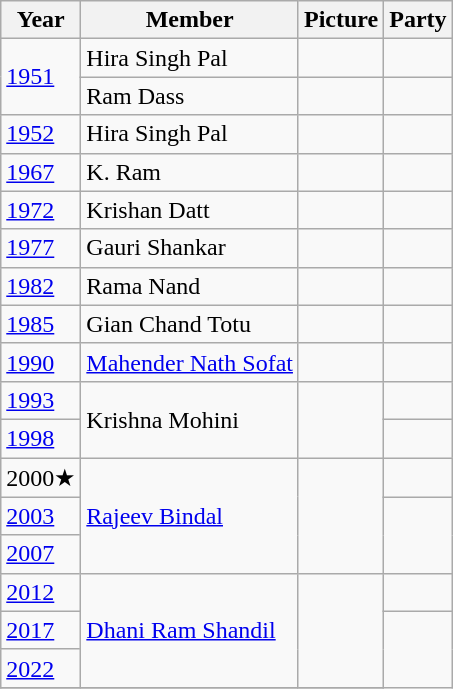<table class="wikitable sortable">
<tr>
<th>Year</th>
<th>Member</th>
<th>Picture</th>
<th colspan="2">Party</th>
</tr>
<tr>
<td rowspan=2><a href='#'>1951</a></td>
<td>Hira Singh Pal</td>
<td></td>
<td></td>
</tr>
<tr>
<td>Ram Dass</td>
<td></td>
<td></td>
</tr>
<tr>
<td><a href='#'>1952</a></td>
<td>Hira Singh Pal</td>
<td></td>
<td></td>
</tr>
<tr>
<td><a href='#'>1967</a></td>
<td>K. Ram</td>
<td></td>
<td></td>
</tr>
<tr>
<td><a href='#'>1972</a></td>
<td>Krishan Datt</td>
<td></td>
<td></td>
</tr>
<tr>
<td><a href='#'>1977</a></td>
<td>Gauri Shankar</td>
<td></td>
<td></td>
</tr>
<tr>
<td><a href='#'>1982</a></td>
<td>Rama Nand</td>
<td></td>
<td></td>
</tr>
<tr>
<td><a href='#'>1985</a></td>
<td>Gian Chand Totu</td>
<td></td>
<td></td>
</tr>
<tr>
<td><a href='#'>1990</a></td>
<td><a href='#'>Mahender Nath Sofat</a></td>
<td></td>
<td></td>
</tr>
<tr>
<td><a href='#'>1993</a></td>
<td rowspan=2>Krishna Mohini</td>
<td rowspan=2></td>
<td></td>
</tr>
<tr>
<td><a href='#'>1998</a></td>
</tr>
<tr>
<td>2000★</td>
<td rowspan=3><a href='#'>Rajeev Bindal</a></td>
<td rowspan=3></td>
<td></td>
</tr>
<tr>
<td><a href='#'>2003</a></td>
</tr>
<tr>
<td><a href='#'>2007</a></td>
</tr>
<tr>
<td><a href='#'>2012</a></td>
<td rowspan=3><a href='#'>Dhani Ram Shandil</a></td>
<td rowspan=3></td>
<td></td>
</tr>
<tr>
<td><a href='#'>2017</a></td>
</tr>
<tr>
<td><a href='#'>2022</a></td>
</tr>
<tr>
</tr>
</table>
